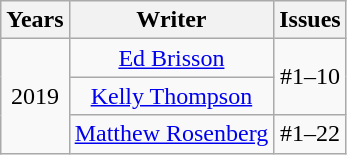<table class="wikitable">
<tr>
<th>Years</th>
<th>Writer</th>
<th>Issues</th>
</tr>
<tr>
<td align="center" rowspan="3">2019</td>
<td align="center"><a href='#'>Ed Brisson</a></td>
<td align="center" rowspan="2">#1–10</td>
</tr>
<tr>
<td align="center"><a href='#'>Kelly Thompson</a></td>
</tr>
<tr>
<td align="center"><a href='#'>Matthew Rosenberg</a></td>
<td align="center">#1–22</td>
</tr>
</table>
